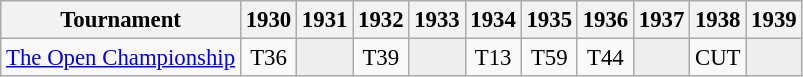<table class="wikitable" style="font-size:95%;text-align:center;">
<tr>
<th>Tournament</th>
<th>1930</th>
<th>1931</th>
<th>1932</th>
<th>1933</th>
<th>1934</th>
<th>1935</th>
<th>1936</th>
<th>1937</th>
<th>1938</th>
<th>1939</th>
</tr>
<tr>
<td align=left><a href='#'>The Open Championship</a></td>
<td>T36</td>
<td style="background:#eeeeee;"></td>
<td>T39</td>
<td style="background:#eeeeee;"></td>
<td>T13</td>
<td>T59</td>
<td>T44</td>
<td style="background:#eeeeee;"></td>
<td>CUT</td>
<td style="background:#eeeeee;"></td>
</tr>
</table>
